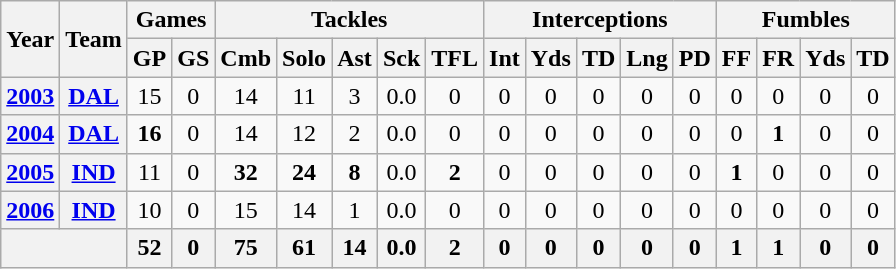<table class="wikitable" style="text-align:center">
<tr>
<th rowspan="2">Year</th>
<th rowspan="2">Team</th>
<th colspan="2">Games</th>
<th colspan="5">Tackles</th>
<th colspan="5">Interceptions</th>
<th colspan="4">Fumbles</th>
</tr>
<tr>
<th>GP</th>
<th>GS</th>
<th>Cmb</th>
<th>Solo</th>
<th>Ast</th>
<th>Sck</th>
<th>TFL</th>
<th>Int</th>
<th>Yds</th>
<th>TD</th>
<th>Lng</th>
<th>PD</th>
<th>FF</th>
<th>FR</th>
<th>Yds</th>
<th>TD</th>
</tr>
<tr>
<th><a href='#'>2003</a></th>
<th><a href='#'>DAL</a></th>
<td>15</td>
<td>0</td>
<td>14</td>
<td>11</td>
<td>3</td>
<td>0.0</td>
<td>0</td>
<td>0</td>
<td>0</td>
<td>0</td>
<td>0</td>
<td>0</td>
<td>0</td>
<td>0</td>
<td>0</td>
<td>0</td>
</tr>
<tr>
<th><a href='#'>2004</a></th>
<th><a href='#'>DAL</a></th>
<td><strong>16</strong></td>
<td>0</td>
<td>14</td>
<td>12</td>
<td>2</td>
<td>0.0</td>
<td>0</td>
<td>0</td>
<td>0</td>
<td>0</td>
<td>0</td>
<td>0</td>
<td>0</td>
<td><strong>1</strong></td>
<td>0</td>
<td>0</td>
</tr>
<tr>
<th><a href='#'>2005</a></th>
<th><a href='#'>IND</a></th>
<td>11</td>
<td>0</td>
<td><strong>32</strong></td>
<td><strong>24</strong></td>
<td><strong>8</strong></td>
<td>0.0</td>
<td><strong>2</strong></td>
<td>0</td>
<td>0</td>
<td>0</td>
<td>0</td>
<td>0</td>
<td><strong>1</strong></td>
<td>0</td>
<td>0</td>
<td>0</td>
</tr>
<tr>
<th><a href='#'>2006</a></th>
<th><a href='#'>IND</a></th>
<td>10</td>
<td>0</td>
<td>15</td>
<td>14</td>
<td>1</td>
<td>0.0</td>
<td>0</td>
<td>0</td>
<td>0</td>
<td>0</td>
<td>0</td>
<td>0</td>
<td>0</td>
<td>0</td>
<td>0</td>
<td>0</td>
</tr>
<tr>
<th colspan="2"></th>
<th>52</th>
<th>0</th>
<th>75</th>
<th>61</th>
<th>14</th>
<th>0.0</th>
<th>2</th>
<th>0</th>
<th>0</th>
<th>0</th>
<th>0</th>
<th>0</th>
<th>1</th>
<th>1</th>
<th>0</th>
<th>0</th>
</tr>
</table>
